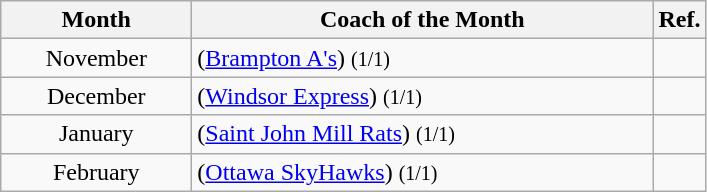<table class="wikitable sortable" style="text-align:left">
<tr>
<th width=120px>Month</th>
<th width=300px>Coach of the Month</th>
<th class=unsortable>Ref.</th>
</tr>
<tr>
<td align=center>November</td>
<td> (<a href='#'>Brampton A's</a>) <small>(1/1)</small></td>
<td align=center></td>
</tr>
<tr>
<td align=center>December</td>
<td> (<a href='#'>Windsor Express</a>) <small>(1/1)</small></td>
<td align=center></td>
</tr>
<tr>
<td align=center>January</td>
<td> (<a href='#'>Saint John Mill Rats</a>) <small>(1/1)</small></td>
<td align=center></td>
</tr>
<tr>
<td align=center>February</td>
<td> (<a href='#'>Ottawa SkyHawks</a>) <small>(1/1)</small></td>
<td align=center></td>
</tr>
</table>
